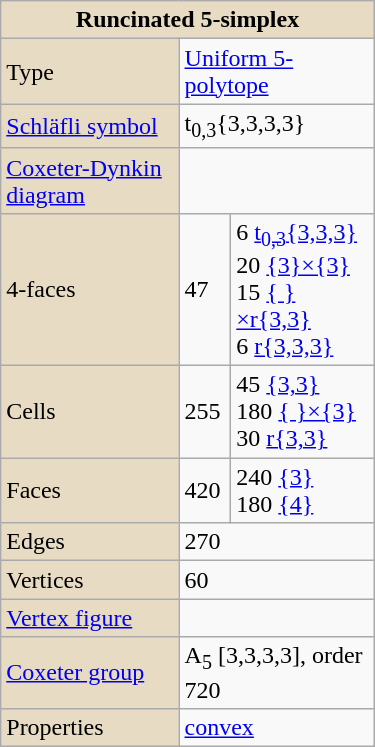<table class="wikitable" align="right" style="margin-left:10px" width="250">
<tr>
<td bgcolor=#e7dcc3 align=center colspan=3><strong>Runcinated 5-simplex</strong></td>
</tr>
<tr>
<td bgcolor=#e7dcc3>Type</td>
<td colspan=2><a href='#'>Uniform 5-polytope</a></td>
</tr>
<tr>
<td bgcolor=#e7dcc3><a href='#'>Schläfli symbol</a></td>
<td colspan=2>t<sub>0,3</sub>{3,3,3,3}</td>
</tr>
<tr>
<td bgcolor=#e7dcc3><a href='#'>Coxeter-Dynkin diagram</a></td>
<td colspan=2></td>
</tr>
<tr>
<td bgcolor=#e7dcc3>4-faces</td>
<td>47</td>
<td>6 <a href='#'>t<sub>0,3</sub>{3,3,3}</a> <br>20 <a href='#'>{3}×{3}</a><br>15 <a href='#'>{ }×r{3,3}</a><br>6 <a href='#'>r{3,3,3}</a> </td>
</tr>
<tr>
<td bgcolor=#e7dcc3>Cells</td>
<td>255</td>
<td>45 <a href='#'>{3,3}</a> <br>180 <a href='#'>{ }×{3}</a><br>30 <a href='#'>r{3,3}</a> </td>
</tr>
<tr>
<td bgcolor=#e7dcc3>Faces</td>
<td>420</td>
<td>240 <a href='#'>{3}</a> <br>180 <a href='#'>{4}</a></td>
</tr>
<tr>
<td bgcolor=#e7dcc3>Edges</td>
<td colspan=2>270</td>
</tr>
<tr>
<td bgcolor=#e7dcc3>Vertices</td>
<td colspan=2>60</td>
</tr>
<tr>
<td bgcolor=#e7dcc3><a href='#'>Vertex figure</a></td>
<td colspan=2></td>
</tr>
<tr>
<td bgcolor=#e7dcc3><a href='#'>Coxeter group</a></td>
<td colspan=2>A<sub>5</sub> [3,3,3,3], order 720</td>
</tr>
<tr>
<td bgcolor=#e7dcc3>Properties</td>
<td colspan=2><a href='#'>convex</a></td>
</tr>
</table>
